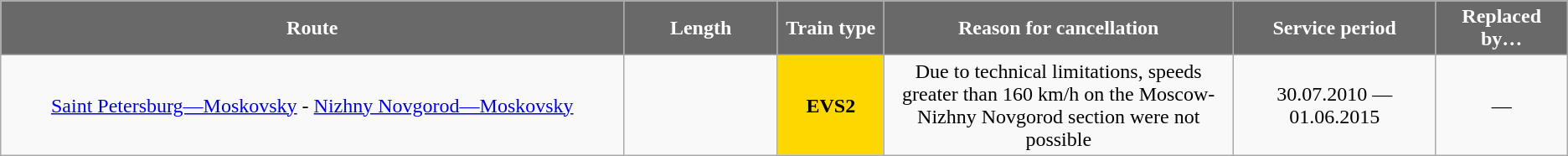<table class="wikitable" style="text-align:center">
<tr style="background:DimGray; color:White">
<td width="520"><strong>Route</strong></td>
<td width="120"><strong>Length</strong></td>
<td width="80"><strong>Train type</strong></td>
<td width="285"><strong>Reason for cancellation</strong></td>
<td width="160"><strong>Service period</strong></td>
<td width="100"><strong>Replaced by…</strong></td>
</tr>
<tr>
<td><a href='#'>Saint Petersburg—Moskovsky</a> - <a href='#'>Nizhny Novgorod—Moskovsky</a></td>
<td></td>
<td style="background:Gold; color:Black"><strong> EVS2 </strong></td>
<td>Due to technical limitations, speeds greater than 160 km/h on the Moscow-Nizhny Novgorod section were not possible</td>
<td>30.07.2010 — 01.06.2015</td>
<td>—</td>
</tr>
</table>
